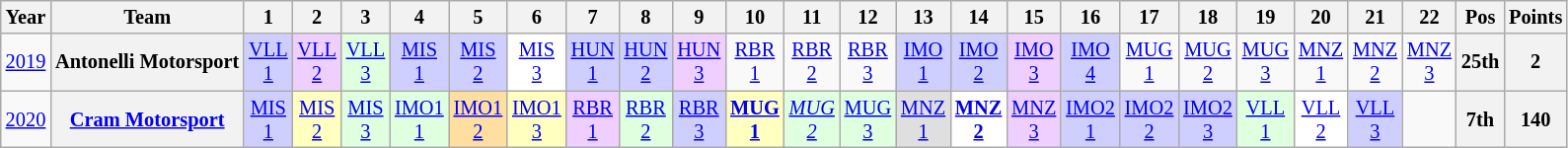<table class="wikitable" style="text-align:center; font-size:85%">
<tr>
<th>Year</th>
<th>Team</th>
<th>1</th>
<th>2</th>
<th>3</th>
<th>4</th>
<th>5</th>
<th>6</th>
<th>7</th>
<th>8</th>
<th>9</th>
<th>10</th>
<th>11</th>
<th>12</th>
<th>13</th>
<th>14</th>
<th>15</th>
<th>16</th>
<th>17</th>
<th>18</th>
<th>19</th>
<th>20</th>
<th>21</th>
<th>22</th>
<th>Pos</th>
<th>Points</th>
</tr>
<tr>
<td><a href='#'>2019</a></td>
<th nowrap>Antonelli Motorsport</th>
<td style="background:#CFCFFF;"><a href='#'>VLL<br>1</a><br></td>
<td style="background:#EFCFFF;"><a href='#'>VLL<br>2</a><br></td>
<td style="background:#DFFFDF;"><a href='#'>VLL<br>3</a><br></td>
<td style="background:#CFCFFF;"><a href='#'>MIS<br>1</a><br></td>
<td style="background:#CFCFFF;"><a href='#'>MIS<br>2</a><br></td>
<td style="background:#FFFFFF;"><a href='#'>MIS<br>3</a><br></td>
<td style="background:#CFCFFF;"><a href='#'>HUN<br>1</a><br></td>
<td style="background:#CFCFFF;"><a href='#'>HUN<br>2</a><br></td>
<td style="background:#EFCFFF;"><a href='#'>HUN<br>3</a><br></td>
<td style="background:#;"><a href='#'>RBR<br>1</a></td>
<td style="background:#;"><a href='#'>RBR<br>2</a></td>
<td style="background:#;"><a href='#'>RBR<br>3</a></td>
<td style="background:#CFCFFF;"><a href='#'>IMO<br>1</a><br></td>
<td style="background:#CFCFFF;"><a href='#'>IMO<br>2</a><br></td>
<td style="background:#EFCFFF;"><a href='#'>IMO<br>3</a><br></td>
<td style="background:#CFCFFF;"><a href='#'>IMO<br>4</a><br></td>
<td style="background:#;"><a href='#'>MUG<br>1</a></td>
<td style="background:#;"><a href='#'>MUG<br>2</a></td>
<td style="background:#;"><a href='#'>MUG<br>3</a></td>
<td style="background:#;"><a href='#'>MNZ<br>1</a></td>
<td style="background:#;"><a href='#'>MNZ<br>2</a></td>
<td style="background:#;"><a href='#'>MNZ<br>3</a></td>
<th>25th</th>
<th>2</th>
</tr>
<tr>
<td><a href='#'>2020</a></td>
<th nowrap><a href='#'>Cram Motorsport</a></th>
<td style="background:#CFCFFF;"><a href='#'>MIS<br>1</a><br></td>
<td style="background:#FFFFBF;"><a href='#'>MIS<br>2</a><br></td>
<td style="background:#DFFFDF;"><a href='#'>MIS<br>3</a><br></td>
<td style="background:#DFFFDF;"><a href='#'>IMO1<br>1</a><br></td>
<td style="background:#FFDF9F;"><a href='#'>IMO1<br>2</a><br></td>
<td style="background:#FFFFBF;"><a href='#'>IMO1<br>3</a><br></td>
<td style="background:#EFCFFF;"><a href='#'>RBR<br>1</a><br></td>
<td style="background:#DFFFDF;"><a href='#'>RBR<br>2</a><br></td>
<td style="background:#CFCFFF;"><a href='#'>RBR<br>3</a><br></td>
<td style="background:#FFFFBF;"><strong><a href='#'>MUG<br>1</a></strong><br></td>
<td style="background:#DFFFDF;"><em><a href='#'>MUG<br>2</a></em><br></td>
<td style="background:#DFFFDF;"><a href='#'>MUG<br>3</a><br></td>
<td style="background:#DFDFDF;"><a href='#'>MNZ<br>1</a><br></td>
<td style="background:#FFFFFF;"><strong><a href='#'>MNZ<br>2</a></strong><br></td>
<td style="background:#EFCFFF;"><a href='#'>MNZ<br>3</a><br></td>
<td style="background:#CFCFFF;"><a href='#'>IMO2<br>1</a><br></td>
<td style="background:#CFCFFF;"><a href='#'>IMO2<br>2</a><br></td>
<td style="background:#CFCFFF;"><a href='#'>IMO2<br>3</a><br></td>
<td style="background:#DFFFDF;"><a href='#'>VLL<br>1</a><br></td>
<td style="background:#FFFFFF;"><a href='#'>VLL<br>2</a><br></td>
<td style="background:#CFCFFF;"><a href='#'>VLL<br>3</a><br></td>
<td></td>
<th>7th</th>
<th>140</th>
</tr>
</table>
